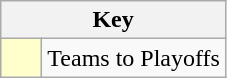<table class="wikitable" style="text-align: center;">
<tr>
<th colspan=2>Key</th>
</tr>
<tr>
<td style="background:#ffffcc; width:20px;"></td>
<td align=left>Teams to Playoffs</td>
</tr>
</table>
